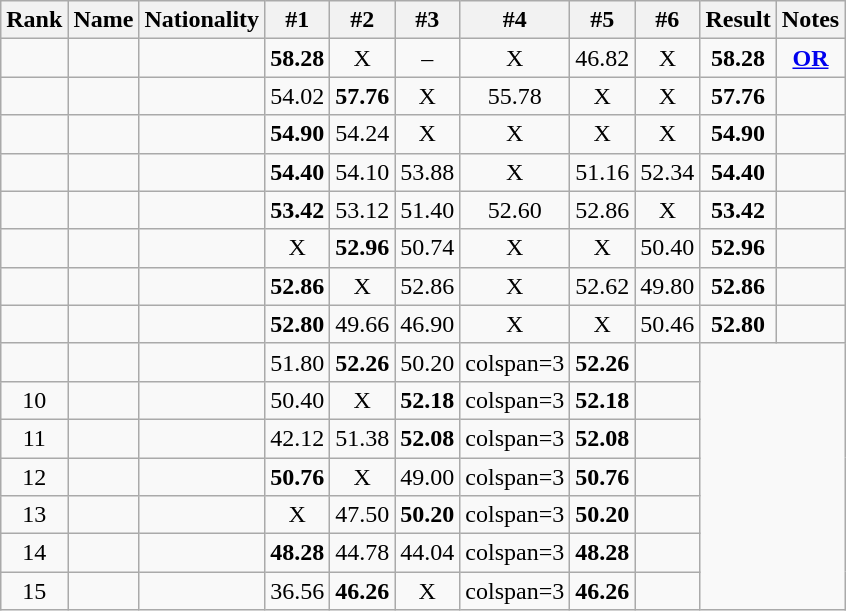<table class="wikitable sortable" style="text-align:center">
<tr>
<th>Rank</th>
<th>Name</th>
<th>Nationality</th>
<th>#1</th>
<th>#2</th>
<th>#3</th>
<th>#4</th>
<th>#5</th>
<th>#6</th>
<th>Result</th>
<th class="unsortable">Notes</th>
</tr>
<tr>
<td></td>
<td align=left></td>
<td align=left></td>
<td><strong>58.28</strong></td>
<td>X</td>
<td>–</td>
<td>X</td>
<td>46.82</td>
<td>X</td>
<td><strong>58.28</strong></td>
<td><strong><a href='#'>OR</a></strong></td>
</tr>
<tr>
<td></td>
<td align=left></td>
<td align=left></td>
<td>54.02</td>
<td><strong>57.76</strong></td>
<td>X</td>
<td>55.78</td>
<td>X</td>
<td>X</td>
<td><strong>57.76</strong></td>
<td></td>
</tr>
<tr>
<td></td>
<td align=left></td>
<td align=left></td>
<td><strong>54.90</strong></td>
<td>54.24</td>
<td>X</td>
<td>X</td>
<td>X</td>
<td>X</td>
<td><strong>54.90</strong></td>
<td></td>
</tr>
<tr>
<td></td>
<td align=left></td>
<td align=left></td>
<td><strong>54.40</strong></td>
<td>54.10</td>
<td>53.88</td>
<td>X</td>
<td>51.16</td>
<td>52.34</td>
<td><strong>54.40</strong></td>
<td></td>
</tr>
<tr>
<td></td>
<td align=left></td>
<td align=left></td>
<td><strong>53.42</strong></td>
<td>53.12</td>
<td>51.40</td>
<td>52.60</td>
<td>52.86</td>
<td>X</td>
<td><strong>53.42</strong></td>
<td></td>
</tr>
<tr>
<td></td>
<td align=left></td>
<td align=left></td>
<td>X</td>
<td><strong>52.96</strong></td>
<td>50.74</td>
<td>X</td>
<td>X</td>
<td>50.40</td>
<td><strong>52.96</strong></td>
<td></td>
</tr>
<tr>
<td></td>
<td align=left></td>
<td align=left></td>
<td><strong>52.86</strong></td>
<td>X</td>
<td>52.86</td>
<td>X</td>
<td>52.62</td>
<td>49.80</td>
<td><strong>52.86</strong></td>
<td></td>
</tr>
<tr>
<td></td>
<td align=left></td>
<td align=left></td>
<td><strong>52.80</strong></td>
<td>49.66</td>
<td>46.90</td>
<td>X</td>
<td>X</td>
<td>50.46</td>
<td><strong>52.80</strong></td>
<td></td>
</tr>
<tr>
<td></td>
<td align=left></td>
<td align=left></td>
<td>51.80</td>
<td><strong>52.26</strong></td>
<td>50.20</td>
<td>colspan=3 </td>
<td><strong>52.26</strong></td>
<td></td>
</tr>
<tr>
<td>10</td>
<td align=left></td>
<td align=left></td>
<td>50.40</td>
<td>X</td>
<td><strong>52.18</strong></td>
<td>colspan=3 </td>
<td><strong>52.18</strong></td>
<td></td>
</tr>
<tr>
<td>11</td>
<td align=left></td>
<td align=left></td>
<td>42.12</td>
<td>51.38</td>
<td><strong>52.08</strong></td>
<td>colspan=3 </td>
<td><strong>52.08</strong></td>
<td></td>
</tr>
<tr>
<td>12</td>
<td align=left></td>
<td align=left></td>
<td><strong>50.76</strong></td>
<td>X</td>
<td>49.00</td>
<td>colspan=3 </td>
<td><strong>50.76</strong></td>
<td></td>
</tr>
<tr>
<td>13</td>
<td align=left></td>
<td align=left></td>
<td>X</td>
<td>47.50</td>
<td><strong>50.20</strong></td>
<td>colspan=3 </td>
<td><strong>50.20</strong></td>
<td></td>
</tr>
<tr>
<td>14</td>
<td align=left></td>
<td align=left></td>
<td><strong>48.28</strong></td>
<td>44.78</td>
<td>44.04</td>
<td>colspan=3 </td>
<td><strong>48.28</strong></td>
<td></td>
</tr>
<tr>
<td>15</td>
<td align=left></td>
<td align=left></td>
<td>36.56</td>
<td><strong>46.26</strong></td>
<td>X</td>
<td>colspan=3 </td>
<td><strong>46.26</strong></td>
<td></td>
</tr>
</table>
